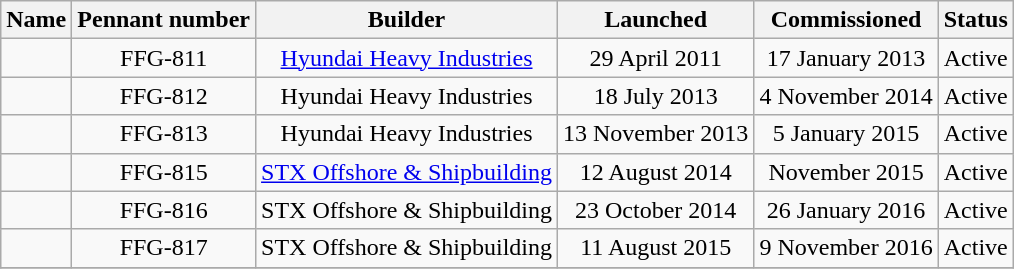<table class="wikitable" style="text-align:center;">
<tr>
<th>Name</th>
<th>Pennant number</th>
<th>Builder</th>
<th>Launched</th>
<th>Commissioned</th>
<th>Status</th>
</tr>
<tr>
<td></td>
<td>FFG-811</td>
<td><a href='#'>Hyundai Heavy Industries</a></td>
<td>29 April 2011</td>
<td>17 January 2013</td>
<td>Active</td>
</tr>
<tr>
<td></td>
<td>FFG-812</td>
<td>Hyundai Heavy Industries</td>
<td>18 July 2013</td>
<td>4 November 2014</td>
<td>Active</td>
</tr>
<tr>
<td></td>
<td>FFG-813</td>
<td>Hyundai Heavy Industries</td>
<td>13 November 2013</td>
<td>5 January 2015</td>
<td>Active</td>
</tr>
<tr>
<td></td>
<td>FFG-815</td>
<td><a href='#'>STX Offshore & Shipbuilding</a></td>
<td>12 August 2014</td>
<td>November 2015</td>
<td>Active</td>
</tr>
<tr>
<td></td>
<td>FFG-816</td>
<td>STX Offshore & Shipbuilding</td>
<td>23 October 2014</td>
<td>26 January 2016</td>
<td>Active</td>
</tr>
<tr>
<td></td>
<td>FFG-817</td>
<td>STX Offshore & Shipbuilding</td>
<td>11 August 2015</td>
<td>9 November 2016</td>
<td>Active</td>
</tr>
<tr>
</tr>
</table>
